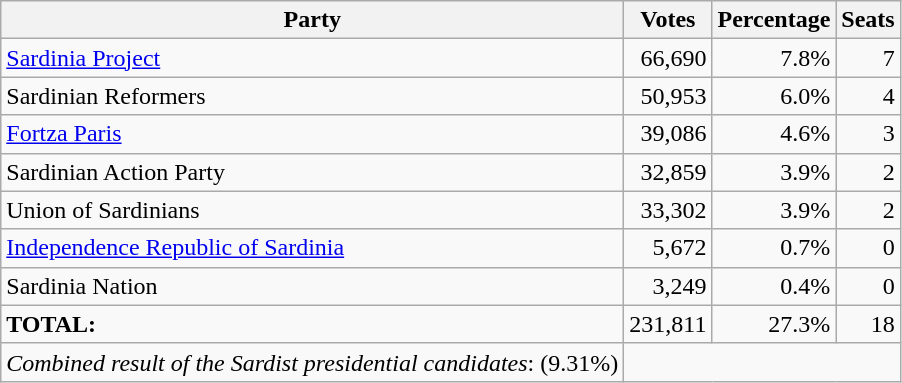<table class="wikitable mw-collapsible" style="text-align:right">
<tr>
<th>Party</th>
<th>Votes</th>
<th>Percentage</th>
<th>Seats</th>
</tr>
<tr>
<td style="text-align:left;"><a href='#'>Sardinia Project</a></td>
<td>66,690</td>
<td>7.8%</td>
<td>7</td>
</tr>
<tr>
<td style="text-align:left;">Sardinian Reformers</td>
<td>50,953</td>
<td>6.0%</td>
<td>4</td>
</tr>
<tr>
<td style="text-align:left;"><a href='#'>Fortza Paris</a></td>
<td>39,086</td>
<td>4.6%</td>
<td>3</td>
</tr>
<tr>
<td style="text-align:left;">Sardinian Action Party</td>
<td>32,859</td>
<td>3.9%</td>
<td>2</td>
</tr>
<tr>
<td style="text-align:left;">Union of Sardinians</td>
<td>33,302</td>
<td>3.9%</td>
<td>2</td>
</tr>
<tr>
<td style="text-align:left;"><a href='#'>Independence Republic of Sardinia</a></td>
<td>5,672</td>
<td>0.7%</td>
<td>0</td>
</tr>
<tr>
<td style="text-align:left;">Sardinia Nation</td>
<td>3,249</td>
<td>0.4%</td>
<td>0</td>
</tr>
<tr>
<td style="text-align:left;"><strong>TOTAL:</strong></td>
<td>231,811</td>
<td>27.3%</td>
<td>18</td>
</tr>
<tr>
<td><em>Combined result of the Sardist presidential candidates</em>:  (9.31%)</td>
</tr>
</table>
